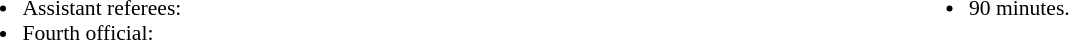<table style="width:100%; font-size:90%">
<tr>
<td style="width:50%; vertical-align:top"><br><ul><li>Assistant referees:</li><li>Fourth official:</li></ul></td>
<td style="width:50%; vertical-align:top"><br><ul><li>90 minutes.</li></ul></td>
</tr>
</table>
